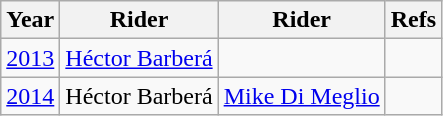<table class="wikitable sortable">
<tr>
<th>Year</th>
<th>Rider</th>
<th>Rider</th>
<th>Refs</th>
</tr>
<tr>
<td><a href='#'>2013</a></td>
<td> <a href='#'>Héctor Barberá</a></td>
<td></td>
<td></td>
</tr>
<tr>
<td><a href='#'>2014</a></td>
<td> Héctor Barberá</td>
<td> <a href='#'>Mike Di Meglio</a></td>
<td></td>
</tr>
</table>
